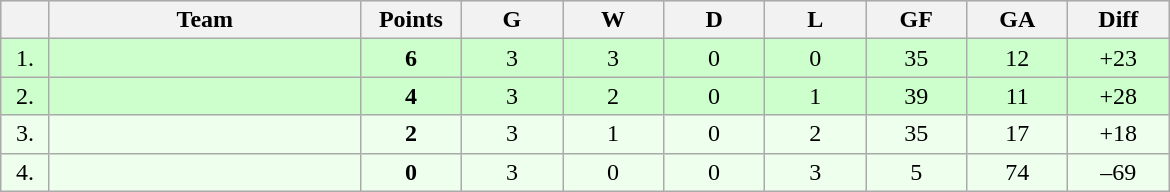<table class=wikitable style="text-align:center">
<tr bgcolor="#DCDCDC">
<th width="25"></th>
<th width="200">Team</th>
<th width="60">Points</th>
<th width="60">G</th>
<th width="60">W</th>
<th width="60">D</th>
<th width="60">L</th>
<th width="60">GF</th>
<th width="60">GA</th>
<th width="60">Diff</th>
</tr>
<tr bgcolor=ccffcc>
<td>1.</td>
<td align=left></td>
<td><strong>6</strong></td>
<td>3</td>
<td>3</td>
<td>0</td>
<td>0</td>
<td>35</td>
<td>12</td>
<td>+23</td>
</tr>
<tr bgcolor=ccffcc>
<td>2.</td>
<td align=left></td>
<td><strong>4</strong></td>
<td>3</td>
<td>2</td>
<td>0</td>
<td>1</td>
<td>39</td>
<td>11</td>
<td>+28</td>
</tr>
<tr bgcolor=eeffee>
<td>3.</td>
<td align=left></td>
<td><strong>2</strong></td>
<td>3</td>
<td>1</td>
<td>0</td>
<td>2</td>
<td>35</td>
<td>17</td>
<td>+18</td>
</tr>
<tr bgcolor=eeffee>
<td>4.</td>
<td align=left></td>
<td><strong>0</strong></td>
<td>3</td>
<td>0</td>
<td>0</td>
<td>3</td>
<td>5</td>
<td>74</td>
<td>–69</td>
</tr>
</table>
